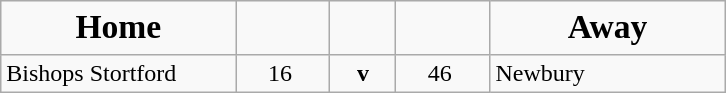<table class="wikitable">
<tr style="font-size:140%;">
<td width="25%" align="center"><strong>Home</strong></td>
<td width="10%" align="center"><strong> </strong></td>
<td width="7%" align="center"><strong> </strong></td>
<td width="10%" align="center"><strong> </strong></td>
<td width="25%" align="center"><strong>Away</strong></td>
</tr>
<tr ---->
<td width="25%">Bishops Stortford</td>
<td width="10%" align="center">16 </td>
<td width="7%" align="center"><strong>v</strong></td>
<td width="10%" align="center">46 </td>
<td width="25%">Newbury</td>
</tr>
</table>
